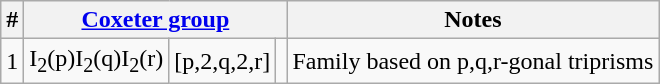<table class=wikitable>
<tr>
<th>#</th>
<th colspan=3><a href='#'>Coxeter group</a></th>
<th>Notes</th>
</tr>
<tr>
<td>1</td>
<td>I<sub>2</sub>(p)I<sub>2</sub>(q)I<sub>2</sub>(r)</td>
<td>[p,2,q,2,r]</td>
<td></td>
<td>Family based on p,q,r-gonal triprisms</td>
</tr>
</table>
